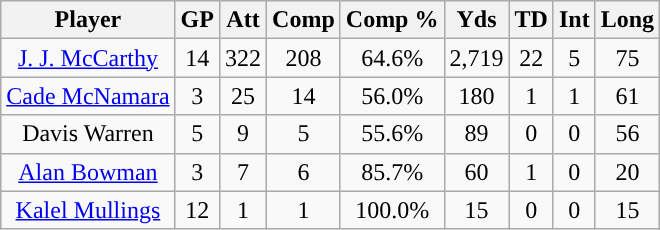<table class="wikitable sortable sortable" style="text-align: center">
<tr align=center>
<th>Player</th>
<th>GP</th>
<th>Att</th>
<th>Comp</th>
<th>Comp %</th>
<th>Yds</th>
<th>TD</th>
<th>Int</th>
<th>Long</th>
</tr>
<tr>
<td><a href='#'>J. J. McCarthy</a></td>
<td>14</td>
<td>322</td>
<td>208</td>
<td>64.6%</td>
<td>2,719</td>
<td>22</td>
<td>5</td>
<td>75</td>
</tr>
<tr>
<td><a href='#'>Cade McNamara</a></td>
<td>3</td>
<td>25</td>
<td>14</td>
<td>56.0%</td>
<td>180</td>
<td>1</td>
<td>1</td>
<td>61</td>
</tr>
<tr>
<td>Davis Warren</td>
<td>5</td>
<td>9</td>
<td>5</td>
<td>55.6%</td>
<td>89</td>
<td>0</td>
<td>0</td>
<td>56</td>
</tr>
<tr>
<td><a href='#'>Alan Bowman</a></td>
<td>3</td>
<td>7</td>
<td>6</td>
<td>85.7%</td>
<td>60</td>
<td>1</td>
<td>0</td>
<td>20</td>
</tr>
<tr>
<td><a href='#'>Kalel Mullings</a></td>
<td>12</td>
<td>1</td>
<td>1</td>
<td>100.0%</td>
<td>15</td>
<td>0</td>
<td>0</td>
<td>15</td>
</tr>
</table>
